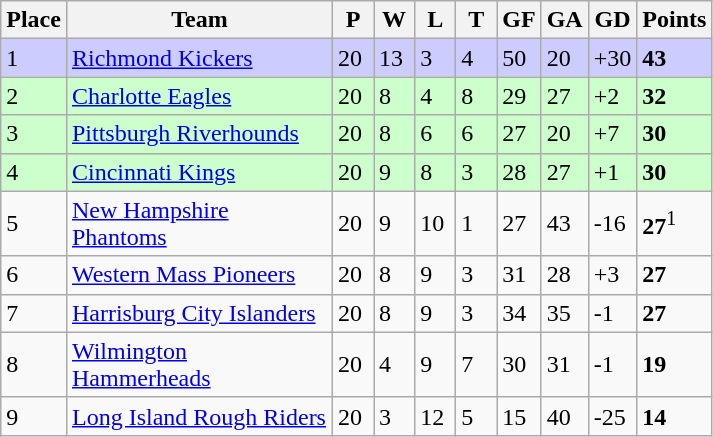<table class="wikitable">
<tr>
<th>Place</th>
<th style="width:170px;">Team</th>
<th width="20">P</th>
<th width="20">W</th>
<th width="20">L</th>
<th width="20">T</th>
<th width="20">GF</th>
<th width="20">GA</th>
<th width="25">GD</th>
<th>Points</th>
</tr>
<tr style="background:#ccf;">
<td>1</td>
<td><a href='#'>Richmond Kickers</a></td>
<td>20</td>
<td>13</td>
<td>3</td>
<td>4</td>
<td>50</td>
<td>20</td>
<td>+30</td>
<td><strong>43</strong></td>
</tr>
<tr style="background:#cfc;">
<td>2</td>
<td><a href='#'>Charlotte Eagles</a></td>
<td>20</td>
<td>8</td>
<td>4</td>
<td>8</td>
<td>29</td>
<td>27</td>
<td>+2</td>
<td><strong>32</strong></td>
</tr>
<tr style="background:#cfc;">
<td>3</td>
<td><a href='#'>Pittsburgh Riverhounds</a></td>
<td>20</td>
<td>8</td>
<td>6</td>
<td>6</td>
<td>27</td>
<td>20</td>
<td>+7</td>
<td><strong>30</strong></td>
</tr>
<tr style="background:#cfc;">
<td>4</td>
<td><a href='#'>Cincinnati Kings</a></td>
<td>20</td>
<td>9</td>
<td>8</td>
<td>3</td>
<td>28</td>
<td>27</td>
<td>+1</td>
<td><strong>30</strong></td>
</tr>
<tr>
<td>5</td>
<td><a href='#'>New Hampshire Phantoms</a></td>
<td>20</td>
<td>9</td>
<td>10</td>
<td>1</td>
<td>27</td>
<td>43</td>
<td>-16</td>
<td><strong>27</strong><sup>1</sup></td>
</tr>
<tr>
<td>6</td>
<td><a href='#'>Western Mass Pioneers</a></td>
<td>20</td>
<td>8</td>
<td>9</td>
<td>3</td>
<td>31</td>
<td>28</td>
<td>+3</td>
<td><strong>27</strong></td>
</tr>
<tr>
<td>7</td>
<td><a href='#'>Harrisburg City Islanders</a></td>
<td>20</td>
<td>8</td>
<td>9</td>
<td>3</td>
<td>34</td>
<td>35</td>
<td>-1</td>
<td><strong>27</strong></td>
</tr>
<tr>
<td>8</td>
<td><a href='#'>Wilmington Hammerheads</a></td>
<td>20</td>
<td>4</td>
<td>9</td>
<td>7</td>
<td>30</td>
<td>31</td>
<td>-1</td>
<td><strong>19</strong></td>
</tr>
<tr>
<td>9</td>
<td><a href='#'>Long Island Rough Riders</a></td>
<td>20</td>
<td>3</td>
<td>12</td>
<td>5</td>
<td>15</td>
<td>40</td>
<td>-25</td>
<td><strong>14</strong></td>
</tr>
</table>
